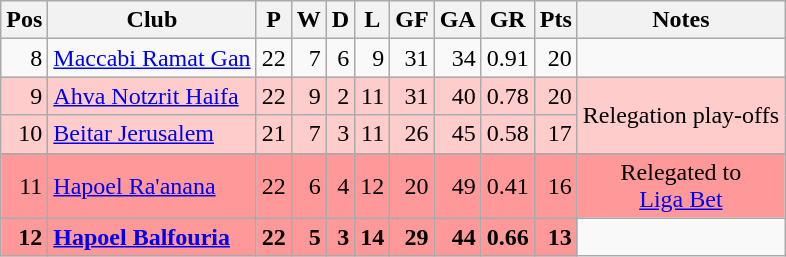<table class="wikitable" style="text-align:right">
<tr>
<th>Pos</th>
<th>Club</th>
<th>P</th>
<th>W</th>
<th>D</th>
<th>L</th>
<th>GF</th>
<th>GA</th>
<th>GR</th>
<th>Pts</th>
<th>Notes</th>
</tr>
<tr>
<td>8</td>
<td align=left><a href='#'>Maccabi Ramat Gan</a></td>
<td>22</td>
<td>7</td>
<td>6</td>
<td>9</td>
<td>31</td>
<td>34</td>
<td>0.91</td>
<td>20</td>
<td></td>
</tr>
<tr bgcolor=#ffcccc>
<td>9</td>
<td align=left><a href='#'>Ahva Notzrit Haifa</a></td>
<td>22</td>
<td>9</td>
<td>2</td>
<td>11</td>
<td>31</td>
<td>40</td>
<td>0.78</td>
<td>20</td>
<td align=center rowspan=2>Relegation play-offs</td>
</tr>
<tr bgcolor=#ffcccc>
<td>10</td>
<td align=left><a href='#'>Beitar Jerusalem</a></td>
<td>21</td>
<td>7</td>
<td>3</td>
<td>11</td>
<td>26</td>
<td>45</td>
<td>0.58</td>
<td>17</td>
</tr>
<tr>
</tr>
<tr bgcolor=#ff9999>
<td>11</td>
<td align=left><a href='#'>Hapoel Ra'anana</a></td>
<td>22</td>
<td>6</td>
<td>4</td>
<td>12</td>
<td>20</td>
<td>49</td>
<td>0.41</td>
<td>16</td>
<td align=center rowspan=2>Relegated to<br><a href='#'>Liga Bet</a></td>
</tr>
<tr>
</tr>
<tr bgcolor=#ff9999>
<td><strong>12</strong></td>
<td align=left><strong><a href='#'>Hapoel Balfouria</a></strong></td>
<td><strong>22</strong></td>
<td><strong>5</strong></td>
<td><strong>3</strong></td>
<td><strong>14</strong></td>
<td><strong>29</strong></td>
<td><strong>44</strong></td>
<td><strong>0.66</strong></td>
<td><strong>13</strong></td>
</tr>
</table>
